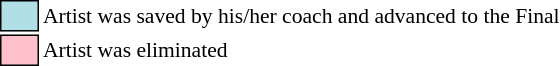<table class="toccolours" style="font-size: 90%; white-space: nowrap;">
<tr>
<td style="background:#b0e0e6; border:1px solid black;">      </td>
<td>Artist was saved by his/her coach and advanced to the Final</td>
</tr>
<tr>
<td style="background:pink; border:1px solid black;">      </td>
<td>Artist was eliminated</td>
</tr>
</table>
